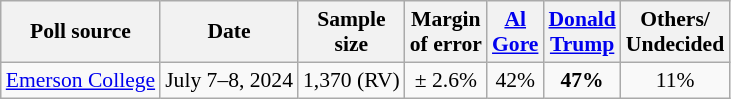<table class="wikitable sortable mw-datatable" style="text-align:center;font-size:90%;line-height:17px">
<tr>
<th>Poll source</th>
<th>Date</th>
<th>Sample<br>size</th>
<th>Margin<br>of error</th>
<th class="unsortable"><a href='#'>Al<br>Gore</a><br><small></small></th>
<th class="unsortable"><a href='#'>Donald<br>Trump</a><br><small></small></th>
<th class="unsortable">Others/<br>Undecided</th>
</tr>
<tr>
<td><a href='#'>Emerson College</a></td>
<td>July 7–8, 2024</td>
<td>1,370 (RV)</td>
<td>± 2.6%</td>
<td>42%</td>
<td><strong>47%</strong></td>
<td>11%</td>
</tr>
</table>
